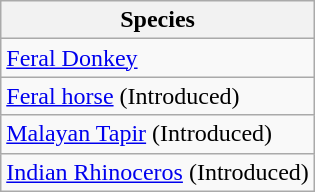<table class="wikitable">
<tr>
<th>Species</th>
</tr>
<tr>
<td><a href='#'>Feral Donkey</a></td>
</tr>
<tr>
<td><a href='#'>Feral horse</a> (Introduced)</td>
</tr>
<tr>
<td><a href='#'>Malayan Tapir</a> (Introduced)</td>
</tr>
<tr>
<td><a href='#'>Indian Rhinoceros</a> (Introduced)</td>
</tr>
</table>
